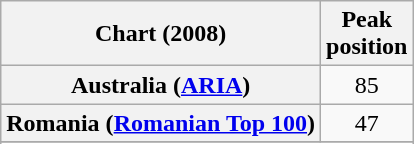<table class="wikitable sortable plainrowheaders" style="text-align:center;">
<tr>
<th scope="col">Chart (2008)</th>
<th scope="col">Peak<br>position</th>
</tr>
<tr>
<th scope="row">Australia (<a href='#'>ARIA</a>)</th>
<td>85</td>
</tr>
<tr>
<th scope="row">Romania (<a href='#'>Romanian Top 100</a>)</th>
<td>47</td>
</tr>
<tr>
</tr>
<tr>
</tr>
<tr>
</tr>
</table>
